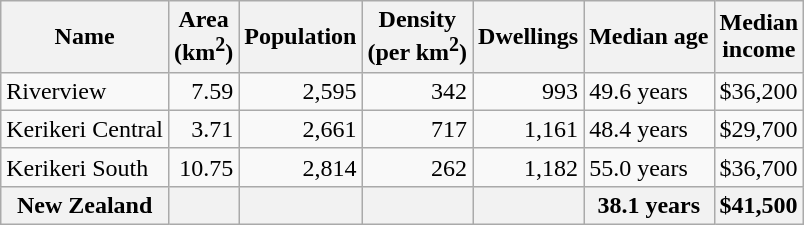<table class="wikitable">
<tr>
<th>Name</th>
<th>Area<br>(km<sup>2</sup>)</th>
<th>Population</th>
<th>Density<br>(per km<sup>2</sup>)</th>
<th>Dwellings</th>
<th>Median age</th>
<th>Median<br>income</th>
</tr>
<tr>
<td>Riverview</td>
<td style="text-align:right;">7.59</td>
<td style="text-align:right;">2,595</td>
<td style="text-align:right;">342</td>
<td style="text-align:right;">993</td>
<td>49.6 years</td>
<td>$36,200</td>
</tr>
<tr>
<td>Kerikeri Central</td>
<td style="text-align:right;">3.71</td>
<td style="text-align:right;">2,661</td>
<td style="text-align:right;">717</td>
<td style="text-align:right;">1,161</td>
<td>48.4 years</td>
<td>$29,700</td>
</tr>
<tr>
<td>Kerikeri South</td>
<td style="text-align:right;">10.75</td>
<td style="text-align:right;">2,814</td>
<td style="text-align:right;">262</td>
<td style="text-align:right;">1,182</td>
<td>55.0 years</td>
<td>$36,700</td>
</tr>
<tr>
<th>New Zealand</th>
<th></th>
<th></th>
<th></th>
<th></th>
<th>38.1 years</th>
<th style="text-align:left;">$41,500</th>
</tr>
</table>
